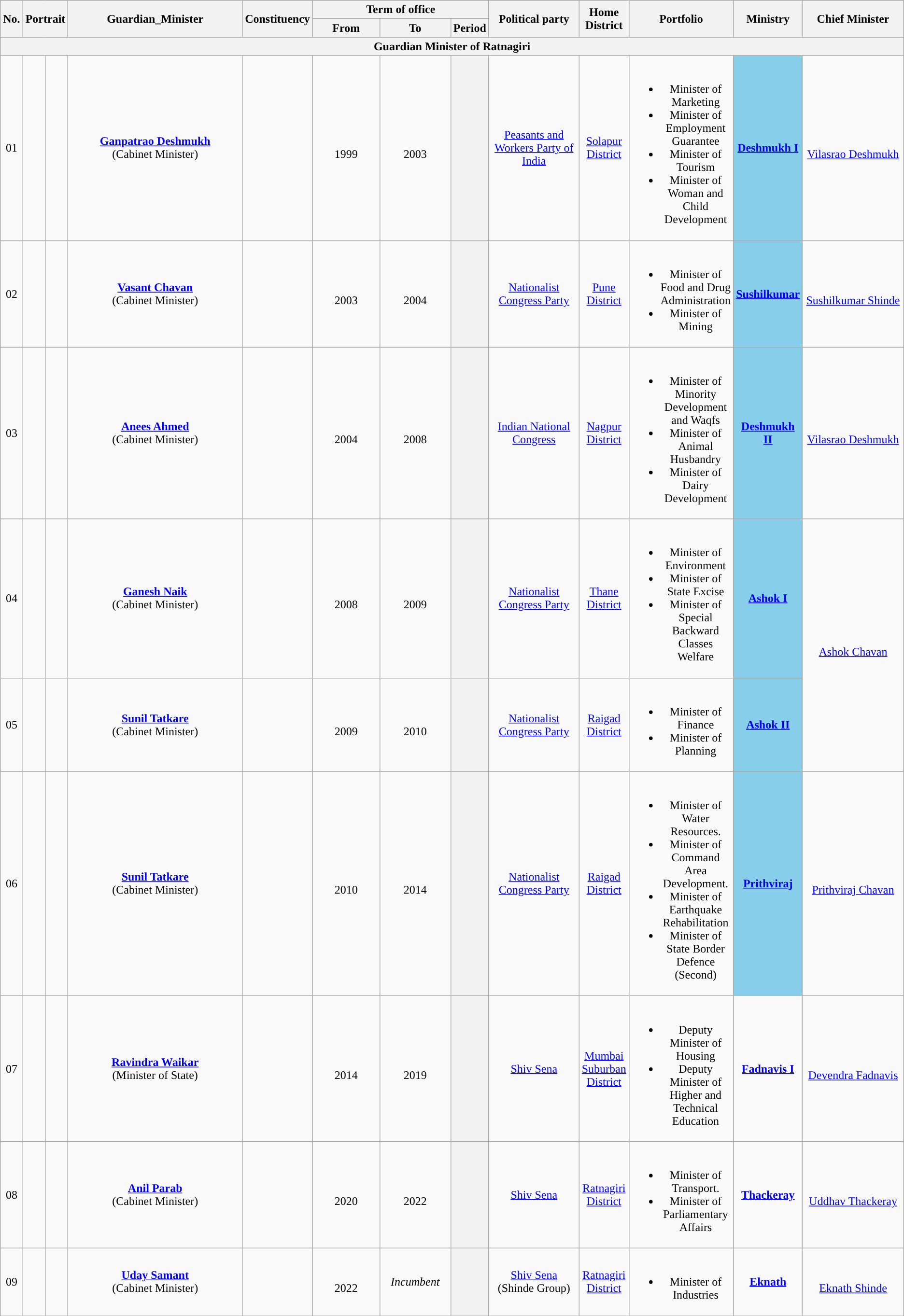<table class="wikitable" style="text-align:center">
<tr>
<th rowspan="2">No.</th>
<th rowspan="2" colspan="2">Portrait</th>
<th rowspan="2" style="width:16em">Guardian_Minister</th>
<th rowspan="2">Constituency</th>
<th colspan="3">Term of office</th>
<th rowspan="2" style="width:8em">Political party</th>
<th rowspan="2">Home District</th>
<th rowspan="2">Portfolio</th>
<th rowspan="2">Ministry</th>
<th rowspan="2" style="width:9em">Chief Minister</th>
</tr>
<tr>
<th style="width:6em">From</th>
<th style="width:6em">To</th>
<th>Period</th>
</tr>
<tr>
<th colspan="13">Guardian Minister of Ratnagiri</th>
</tr>
<tr>
<td>01</td>
<td></td>
<td></td>
<td><strong><a href='#'>Ganpatrao Deshmukh</a></strong> <br> (Cabinet Minister)</td>
<td></td>
<td><br>1999</td>
<td><br>2003</td>
<th></th>
<td><a href='#'>Peasants and Workers Party of India</a></td>
<td><a href='#'>Solapur District</a></td>
<td><br><ul><li>Minister of Marketing</li><li>Minister of Employment Guarantee</li><li>Minister of Tourism</li><li>Minister of Woman and Child Development</li></ul></td>
<td rowspan="1" bgcolor="#87CEEB"><a href='#'><strong>Deshmukh I</strong></a></td>
<td rowspan="1"> <br><a href='#'>Vilasrao Deshmukh</a></td>
</tr>
<tr>
<td>02</td>
<td></td>
<td></td>
<td><strong><a href='#'>Vasant Chavan</a></strong> <br> (Cabinet Minister)</td>
<td></td>
<td><br>2003</td>
<td><br>2004</td>
<th></th>
<td><a href='#'>Nationalist Congress Party</a></td>
<td><a href='#'>Pune District</a></td>
<td><br><ul><li>Minister of Food and Drug Administration</li><li>Minister of Mining</li></ul></td>
<td rowspan="1" bgcolor="#87CEEB"><a href='#'><strong>Sushilkumar</strong></a></td>
<td rowspan="1"> <br><a href='#'>Sushilkumar Shinde</a></td>
</tr>
<tr>
<td>03</td>
<td></td>
<td></td>
<td><strong><a href='#'>Anees Ahmed</a></strong> <br> (Cabinet Minister)</td>
<td></td>
<td><br>2004</td>
<td><br>2008</td>
<th></th>
<td><a href='#'>Indian National Congress</a></td>
<td><a href='#'>Nagpur District</a></td>
<td><br><ul><li>Minister of Minority Development and Waqfs</li><li>Minister of Animal Husbandry</li><li>Minister of Dairy Development</li></ul></td>
<td rowspan="1" bgcolor="#87CEEB"><a href='#'><strong>Deshmukh II</strong></a></td>
<td rowspan="1"> <br><a href='#'>Vilasrao Deshmukh</a></td>
</tr>
<tr>
<td>04</td>
<td></td>
<td></td>
<td><strong><a href='#'>Ganesh Naik</a></strong> <br> (Cabinet Minister)</td>
<td></td>
<td><br>2008</td>
<td><br>2009</td>
<th></th>
<td><a href='#'>Nationalist Congress Party</a></td>
<td><a href='#'>Thane District</a></td>
<td><br><ul><li>Minister of Environment</li><li>Minister of State Excise</li><li>Minister of Special Backward Classes Welfare</li></ul></td>
<td rowspan="1" bgcolor="#87CEEB"><a href='#'><strong>Ashok I</strong></a></td>
<td rowspan="2"><br><a href='#'>Ashok Chavan</a></td>
</tr>
<tr>
<td>05</td>
<td></td>
<td></td>
<td><strong><a href='#'>Sunil Tatkare</a></strong>  <br> (Cabinet Minister)</td>
<td></td>
<td><br>2009</td>
<td><br>2010</td>
<th></th>
<td><a href='#'>Nationalist Congress Party</a></td>
<td><a href='#'>Raigad District</a></td>
<td><br><ul><li>Minister of Finance</li><li>Minister of Planning</li></ul></td>
<td rowspan="1"bgcolor="#87CEEB"><a href='#'><strong>Ashok II</strong></a></td>
</tr>
<tr>
<td>06</td>
<td></td>
<td></td>
<td><strong><a href='#'>Sunil Tatkare</a></strong> <br> (Cabinet Minister)</td>
<td></td>
<td><br>2010</td>
<td><br>2014</td>
<th></th>
<td><a href='#'>Nationalist Congress Party</a></td>
<td><a href='#'>Raigad District</a></td>
<td><br><ul><li>Minister of Water Resources.</li><li>Minister of Command Area Development.</li><li>Minister of Earthquake Rehabilitation</li><li>Minister of State Border Defence (Second)</li></ul></td>
<td rowspan="1" bgcolor="#87CEEB"><a href='#'><strong>Prithviraj</strong></a></td>
<td rowspan="1"><br><a href='#'>Prithviraj Chavan</a></td>
</tr>
<tr>
<td>07</td>
<td></td>
<td></td>
<td><strong><a href='#'>Ravindra Waikar</a></strong> <br> (Minister of State)</td>
<td></td>
<td><br>2014</td>
<td><br>2019</td>
<th></th>
<td rowspan="1"><a href='#'>Shiv Sena</a></td>
<td><a href='#'>Mumbai Suburban District</a></td>
<td><br><ul><li>Deputy Minister of Housing</li><li>Deputy Minister of Higher and Technical Education</li></ul></td>
<td rowspan="1"><a href='#'><strong>Fadnavis I</strong></a></td>
<td rowspan="1"> <br><a href='#'>Devendra Fadnavis</a></td>
</tr>
<tr>
<td>08</td>
<td></td>
<td></td>
<td><strong><a href='#'>Anil Parab</a></strong> <br> (Cabinet Minister)</td>
<td></td>
<td><br>2020</td>
<td><br>2022</td>
<th></th>
<td><a href='#'>Shiv Sena</a></td>
<td><a href='#'>Ratnagiri District</a></td>
<td><br><ul><li>Minister of Transport.</li><li>Minister of Parliamentary Affairs</li></ul></td>
<td rowspan="1"><a href='#'><strong>Thackeray</strong></a></td>
<td rowspan="1"> <br><a href='#'>Uddhav Thackeray</a></td>
</tr>
<tr>
<td>09</td>
<td></td>
<td></td>
<td><strong><a href='#'>Uday Samant</a></strong> <br> (Cabinet Minister)</td>
<td></td>
<td><br>2022</td>
<td><em>Incumbent</em></td>
<th></th>
<td><a href='#'>Shiv Sena</a> (Shinde Group)</td>
<td><a href='#'>Ratnagiri District</a></td>
<td><br><ul><li>Minister of Industries</li></ul></td>
<td rowspan="1"><a href='#'><strong>Eknath</strong></a></td>
<td rowspan="1"> <br><a href='#'>Eknath Shinde</a></td>
</tr>
<tr>
</tr>
</table>
